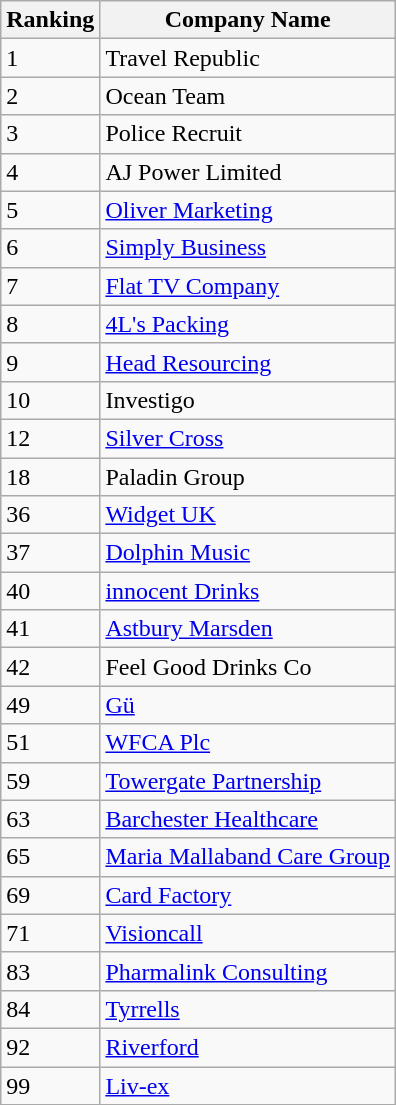<table class="wikitable sortable">
<tr>
<th>Ranking</th>
<th>Company Name</th>
</tr>
<tr>
<td>1</td>
<td>Travel Republic</td>
</tr>
<tr>
<td>2</td>
<td>Ocean Team</td>
</tr>
<tr>
<td>3</td>
<td>Police Recruit</td>
</tr>
<tr>
<td>4</td>
<td>AJ Power Limited</td>
</tr>
<tr>
<td>5</td>
<td><a href='#'>Oliver Marketing</a></td>
</tr>
<tr>
<td>6</td>
<td><a href='#'>Simply Business</a></td>
</tr>
<tr>
<td>7</td>
<td><a href='#'>Flat TV Company</a></td>
</tr>
<tr>
<td>8</td>
<td><a href='#'>4L's Packing</a></td>
</tr>
<tr>
<td>9</td>
<td><a href='#'>Head Resourcing</a></td>
</tr>
<tr>
<td>10</td>
<td>Investigo</td>
</tr>
<tr>
<td>12</td>
<td><a href='#'>Silver Cross</a></td>
</tr>
<tr>
<td>18</td>
<td>Paladin Group</td>
</tr>
<tr>
<td>36</td>
<td><a href='#'>Widget UK</a></td>
</tr>
<tr>
<td>37</td>
<td><a href='#'>Dolphin Music</a></td>
</tr>
<tr>
<td>40</td>
<td><a href='#'>innocent Drinks</a></td>
</tr>
<tr>
<td>41</td>
<td><a href='#'>Astbury Marsden</a></td>
</tr>
<tr>
<td>42</td>
<td>Feel Good Drinks Co</td>
</tr>
<tr>
<td>49</td>
<td><a href='#'>Gü</a></td>
</tr>
<tr>
<td>51</td>
<td><a href='#'>WFCA Plc</a></td>
</tr>
<tr>
<td>59</td>
<td><a href='#'>Towergate Partnership</a></td>
</tr>
<tr>
<td>63</td>
<td><a href='#'>Barchester Healthcare</a></td>
</tr>
<tr>
<td>65</td>
<td><a href='#'>Maria Mallaband Care Group</a></td>
</tr>
<tr>
<td>69</td>
<td><a href='#'>Card Factory</a></td>
</tr>
<tr>
<td>71</td>
<td><a href='#'>Visioncall</a></td>
</tr>
<tr>
<td>83</td>
<td><a href='#'>Pharmalink Consulting</a></td>
</tr>
<tr>
<td>84</td>
<td><a href='#'>Tyrrells</a></td>
</tr>
<tr>
<td>92</td>
<td><a href='#'>Riverford</a></td>
</tr>
<tr>
<td>99</td>
<td><a href='#'>Liv-ex</a></td>
</tr>
<tr>
</tr>
</table>
